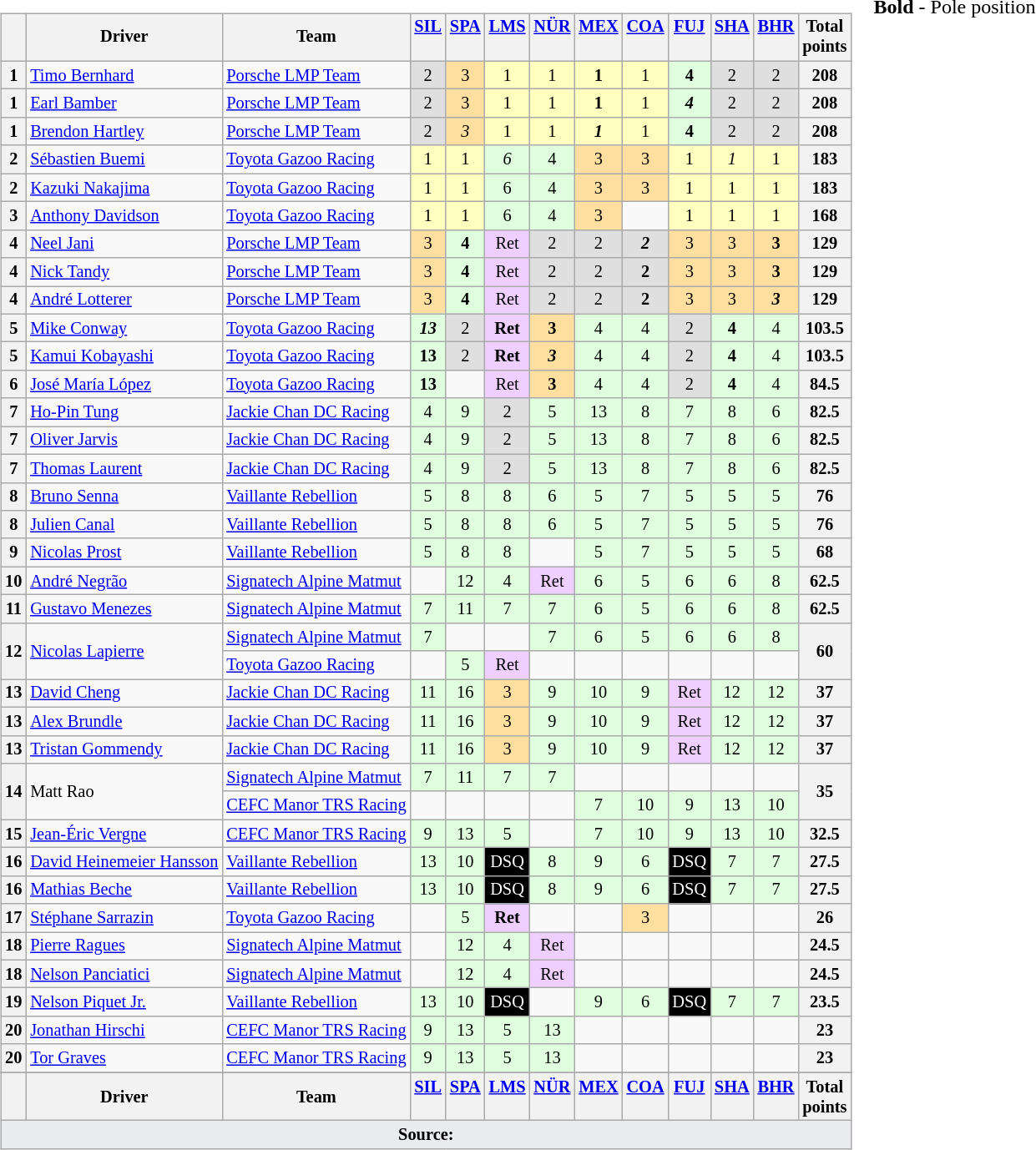<table>
<tr>
<td><br><table class="wikitable" style="font-size: 85%; text-align:center;">
<tr valign="top">
<th valign=middle></th>
<th valign=middle>Driver</th>
<th valign=middle>Team</th>
<th><a href='#'>SIL</a><br></th>
<th><a href='#'>SPA</a><br></th>
<th><a href='#'>LMS</a><br></th>
<th><a href='#'>NÜR</a><br></th>
<th><a href='#'>MEX</a><br></th>
<th><a href='#'>COA</a><br></th>
<th><a href='#'>FUJ</a><br></th>
<th><a href='#'>SHA</a><br></th>
<th><a href='#'>BHR</a><br></th>
<th valign=middle>Total<br>points</th>
</tr>
<tr>
<th>1</th>
<td align=left> <a href='#'>Timo Bernhard</a></td>
<td align=left> <a href='#'>Porsche LMP Team</a></td>
<td style="background:#DFDFDF;">2</td>
<td style="background:#FFDF9F;">3</td>
<td style="background:#FFFFBF;">1</td>
<td style="background:#FFFFBF;">1</td>
<td style="background:#FFFFBF;"><strong>1</strong></td>
<td style="background:#FFFFBF;">1</td>
<td style="background:#DFFFDF;"><strong>4</strong></td>
<td style="background:#DFDFDF;">2</td>
<td style="background:#DFDFDF;">2</td>
<th>208</th>
</tr>
<tr>
<th>1</th>
<td align=left> <a href='#'>Earl Bamber</a></td>
<td align=left> <a href='#'>Porsche LMP Team</a></td>
<td style="background:#DFDFDF;">2</td>
<td style="background:#FFDF9F;">3</td>
<td style="background:#FFFFBF;">1</td>
<td style="background:#FFFFBF;">1</td>
<td style="background:#FFFFBF;"><strong>1</strong></td>
<td style="background:#FFFFBF;">1</td>
<td style="background:#DFFFDF;"><strong><em>4</em></strong></td>
<td style="background:#DFDFDF;">2</td>
<td style="background:#DFDFDF;">2</td>
<th>208</th>
</tr>
<tr>
<th>1</th>
<td align=left> <a href='#'>Brendon Hartley</a></td>
<td align=left> <a href='#'>Porsche LMP Team</a></td>
<td style="background:#DFDFDF;">2</td>
<td style="background:#FFDF9F;"><em>3</em></td>
<td style="background:#FFFFBF;">1</td>
<td style="background:#FFFFBF;">1</td>
<td style="background:#FFFFBF;"><strong><em>1</em></strong></td>
<td style="background:#FFFFBF;">1</td>
<td style="background:#DFFFDF;"><strong>4</strong></td>
<td style="background:#DFDFDF;">2</td>
<td style="background:#DFDFDF;">2</td>
<th>208</th>
</tr>
<tr>
<th>2</th>
<td align=left> <a href='#'>Sébastien Buemi</a></td>
<td align=left> <a href='#'>Toyota Gazoo Racing</a></td>
<td style="background:#FFFFBF;">1</td>
<td style="background:#FFFFBF;">1</td>
<td style="background:#DFFFDF;"><em>6</em></td>
<td style="background:#DFFFDF;">4</td>
<td style="background:#FFDF9F;">3</td>
<td style="background:#FFDF9F;">3</td>
<td style="background:#FFFFBF;">1</td>
<td style="background:#FFFFBF;"><em>1</em></td>
<td style="background:#FFFFBF;">1</td>
<th>183</th>
</tr>
<tr>
<th>2</th>
<td align=left> <a href='#'>Kazuki Nakajima</a></td>
<td align=left> <a href='#'>Toyota Gazoo Racing</a></td>
<td style="background:#FFFFBF;">1</td>
<td style="background:#FFFFBF;">1</td>
<td style="background:#DFFFDF;">6</td>
<td style="background:#DFFFDF;">4</td>
<td style="background:#FFDF9F;">3</td>
<td style="background:#FFDF9F;">3</td>
<td style="background:#FFFFBF;">1</td>
<td style="background:#FFFFBF;">1</td>
<td style="background:#FFFFBF;">1</td>
<th>183</th>
</tr>
<tr>
<th>3</th>
<td align=left> <a href='#'>Anthony Davidson</a></td>
<td align=left> <a href='#'>Toyota Gazoo Racing</a></td>
<td style="background:#FFFFBF;">1</td>
<td style="background:#FFFFBF;">1</td>
<td style="background:#DFFFDF;">6</td>
<td style="background:#DFFFDF;">4</td>
<td style="background:#FFDF9F;">3</td>
<td></td>
<td style="background:#FFFFBF;">1</td>
<td style="background:#FFFFBF;">1</td>
<td style="background:#FFFFBF;">1</td>
<th>168</th>
</tr>
<tr>
<th>4</th>
<td align=left> <a href='#'>Neel Jani</a></td>
<td align=left> <a href='#'>Porsche LMP Team</a></td>
<td style="background:#FFDF9F;">3</td>
<td style="background:#DFFFDF;"><strong>4</strong></td>
<td style="background:#EFCFFF;">Ret</td>
<td style="background:#DFDFDF;">2</td>
<td style="background:#DFDFDF;">2</td>
<td style="background:#DFDFDF;"><strong><em>2</em></strong></td>
<td style="background:#FFDF9F;">3</td>
<td style="background:#FFDF9F;">3</td>
<td style="background:#FFDF9F;"><strong>3</strong></td>
<th>129</th>
</tr>
<tr>
<th>4</th>
<td align=left> <a href='#'>Nick Tandy</a></td>
<td align=left> <a href='#'>Porsche LMP Team</a></td>
<td style="background:#FFDF9F;">3</td>
<td style="background:#DFFFDF;"><strong>4</strong></td>
<td style="background:#EFCFFF;">Ret</td>
<td style="background:#DFDFDF;">2</td>
<td style="background:#DFDFDF;">2</td>
<td style="background:#DFDFDF;"><strong>2</strong></td>
<td style="background:#FFDF9F;">3</td>
<td style="background:#FFDF9F;">3</td>
<td style="background:#FFDF9F;"><strong>3</strong></td>
<th>129</th>
</tr>
<tr>
<th>4</th>
<td align=left> <a href='#'>André Lotterer</a></td>
<td align=left> <a href='#'>Porsche LMP Team</a></td>
<td style="background:#FFDF9F;">3</td>
<td style="background:#DFFFDF;"><strong>4</strong></td>
<td style="background:#EFCFFF;">Ret</td>
<td style="background:#DFDFDF;">2</td>
<td style="background:#DFDFDF;">2</td>
<td style="background:#DFDFDF;"><strong>2</strong></td>
<td style="background:#FFDF9F;">3</td>
<td style="background:#FFDF9F;">3</td>
<td style="background:#FFDF9F;"><strong><em>3</em></strong></td>
<th>129</th>
</tr>
<tr>
<th>5</th>
<td align=left> <a href='#'>Mike Conway</a></td>
<td align=left> <a href='#'>Toyota Gazoo Racing</a></td>
<td style="background:#DFFFDF;"><strong><em>13</em></strong></td>
<td style="background:#DFDFDF;">2</td>
<td style="background:#EFCFFF;"><strong>Ret</strong></td>
<td style="background:#FFDF9F;"><strong>3</strong></td>
<td style="background:#DFFFDF;">4</td>
<td style="background:#DFFFDF;">4</td>
<td style="background:#DFDFDF;">2</td>
<td style="background:#DFFFDF;"><strong>4</strong></td>
<td style="background:#DFFFDF;">4</td>
<th>103.5</th>
</tr>
<tr>
<th>5</th>
<td align=left> <a href='#'>Kamui Kobayashi</a></td>
<td align=left> <a href='#'>Toyota Gazoo Racing</a></td>
<td style="background:#DFFFDF;"><strong>13</strong></td>
<td style="background:#DFDFDF;">2</td>
<td style="background:#EFCFFF;"><strong>Ret</strong></td>
<td style="background:#FFDF9F;"><strong><em>3</em></strong></td>
<td style="background:#DFFFDF;">4</td>
<td style="background:#DFFFDF;">4</td>
<td style="background:#DFDFDF;">2</td>
<td style="background:#DFFFDF;"><strong>4</strong></td>
<td style="background:#DFFFDF;">4</td>
<th>103.5</th>
</tr>
<tr>
<th>6</th>
<td align=left> <a href='#'>José María López</a></td>
<td align=left> <a href='#'>Toyota Gazoo Racing</a></td>
<td style="background:#DFFFDF;"><strong>13</strong></td>
<td></td>
<td style="background:#EFCFFF;">Ret</td>
<td style="background:#FFDF9F;"><strong>3</strong></td>
<td style="background:#DFFFDF;">4</td>
<td style="background:#DFFFDF;">4</td>
<td style="background:#DFDFDF;">2</td>
<td style="background:#DFFFDF;"><strong>4</strong></td>
<td style="background:#DFFFDF;">4</td>
<th>84.5</th>
</tr>
<tr>
<th>7</th>
<td align=left> <a href='#'>Ho-Pin Tung</a></td>
<td align=left> <a href='#'>Jackie Chan DC Racing</a></td>
<td style="background:#DFFFDF;">4</td>
<td style="background:#DFFFDF;">9</td>
<td style="background:#DFDFDF;">2</td>
<td style="background:#DFFFDF;">5</td>
<td style="background:#DFFFDF;">13</td>
<td style="background:#DFFFDF;">8</td>
<td style="background:#DFFFDF;">7</td>
<td style="background:#DFFFDF;">8</td>
<td style="background:#DFFFDF;">6</td>
<th>82.5</th>
</tr>
<tr>
<th>7</th>
<td align=left> <a href='#'>Oliver Jarvis</a></td>
<td align=left> <a href='#'>Jackie Chan DC Racing</a></td>
<td style="background:#DFFFDF;">4</td>
<td style="background:#DFFFDF;">9</td>
<td style="background:#DFDFDF;">2</td>
<td style="background:#DFFFDF;">5</td>
<td style="background:#DFFFDF;">13</td>
<td style="background:#DFFFDF;">8</td>
<td style="background:#DFFFDF;">7</td>
<td style="background:#DFFFDF;">8</td>
<td style="background:#DFFFDF;">6</td>
<th>82.5</th>
</tr>
<tr>
<th>7</th>
<td align=left> <a href='#'>Thomas Laurent</a></td>
<td align=left> <a href='#'>Jackie Chan DC Racing</a></td>
<td style="background:#DFFFDF;">4</td>
<td style="background:#DFFFDF;">9</td>
<td style="background:#DFDFDF;">2</td>
<td style="background:#DFFFDF;">5</td>
<td style="background:#DFFFDF;">13</td>
<td style="background:#DFFFDF;">8</td>
<td style="background:#DFFFDF;">7</td>
<td style="background:#DFFFDF;">8</td>
<td style="background:#DFFFDF;">6</td>
<th>82.5</th>
</tr>
<tr>
<th>8</th>
<td align=left> <a href='#'>Bruno Senna</a></td>
<td align=left> <a href='#'>Vaillante Rebellion</a></td>
<td style="background:#DFFFDF;">5</td>
<td style="background:#DFFFDF;">8</td>
<td style="background:#DFFFDF;">8</td>
<td style="background:#DFFFDF;">6</td>
<td style="background:#DFFFDF;">5</td>
<td style="background:#DFFFDF;">7</td>
<td style="background:#DFFFDF;">5</td>
<td style="background:#DFFFDF;">5</td>
<td style="background:#DFFFDF;">5</td>
<th>76</th>
</tr>
<tr>
<th>8</th>
<td align=left> <a href='#'>Julien Canal</a></td>
<td align=left> <a href='#'>Vaillante Rebellion</a></td>
<td style="background:#DFFFDF;">5</td>
<td style="background:#DFFFDF;">8</td>
<td style="background:#DFFFDF;">8</td>
<td style="background:#DFFFDF;">6</td>
<td style="background:#DFFFDF;">5</td>
<td style="background:#DFFFDF;">7</td>
<td style="background:#DFFFDF;">5</td>
<td style="background:#DFFFDF;">5</td>
<td style="background:#DFFFDF;">5</td>
<th>76</th>
</tr>
<tr>
<th>9</th>
<td align=left> <a href='#'>Nicolas Prost</a></td>
<td align=left> <a href='#'>Vaillante Rebellion</a></td>
<td style="background:#DFFFDF;">5</td>
<td style="background:#DFFFDF;">8</td>
<td style="background:#DFFFDF;">8</td>
<td></td>
<td style="background:#DFFFDF;">5</td>
<td style="background:#DFFFDF;">7</td>
<td style="background:#DFFFDF;">5</td>
<td style="background:#DFFFDF;">5</td>
<td style="background:#DFFFDF;">5</td>
<th>68</th>
</tr>
<tr>
<th>10</th>
<td align=left> <a href='#'>André Negrão</a></td>
<td align=left> <a href='#'>Signatech Alpine Matmut</a></td>
<td></td>
<td style="background:#DFFFDF;">12</td>
<td style="background:#DFFFDF;">4</td>
<td style="background:#EFCFFF;">Ret</td>
<td style="background:#DFFFDF;">6</td>
<td style="background:#DFFFDF;">5</td>
<td style="background:#DFFFDF;">6</td>
<td style="background:#DFFFDF;">6</td>
<td style="background:#DFFFDF;">8</td>
<th>62.5</th>
</tr>
<tr>
<th>11</th>
<td align=left> <a href='#'>Gustavo Menezes</a></td>
<td align=left> <a href='#'>Signatech Alpine Matmut</a></td>
<td style="background:#DFFFDF;">7</td>
<td style="background:#DFFFDF;">11</td>
<td style="background:#DFFFDF;">7</td>
<td style="background:#DFFFDF;">7</td>
<td style="background:#DFFFDF;">6</td>
<td style="background:#DFFFDF;">5</td>
<td style="background:#DFFFDF;">6</td>
<td style="background:#DFFFDF;">6</td>
<td style="background:#DFFFDF;">8</td>
<th>62.5</th>
</tr>
<tr>
<th rowspan=2>12</th>
<td rowspan=2 align=left> <a href='#'>Nicolas Lapierre</a></td>
<td align=left> <a href='#'>Signatech Alpine Matmut</a></td>
<td style="background:#DFFFDF;">7</td>
<td></td>
<td></td>
<td style="background:#DFFFDF;">7</td>
<td style="background:#DFFFDF;">6</td>
<td style="background:#DFFFDF;">5</td>
<td style="background:#DFFFDF;">6</td>
<td style="background:#DFFFDF;">6</td>
<td style="background:#DFFFDF;">8</td>
<th rowspan="2">60</th>
</tr>
<tr>
<td align=left> <a href='#'>Toyota Gazoo Racing</a></td>
<td></td>
<td style="background:#DFFFDF;">5</td>
<td style="background:#EFCFFF;">Ret</td>
<td></td>
<td></td>
<td></td>
<td></td>
<td></td>
<td></td>
</tr>
<tr>
<th>13</th>
<td align=left> <a href='#'>David Cheng</a></td>
<td align=left> <a href='#'>Jackie Chan DC Racing</a></td>
<td style="background:#DFFFDF;">11</td>
<td style="background:#DFFFDF;">16</td>
<td style="background:#FFDF9F;">3</td>
<td style="background:#DFFFDF;">9</td>
<td style="background:#DFFFDF;">10</td>
<td style="background:#DFFFDF;">9</td>
<td style="background:#EFCFFF;">Ret</td>
<td style="background:#DFFFDF;">12</td>
<td style="background:#DFFFDF;">12</td>
<th>37</th>
</tr>
<tr>
<th>13</th>
<td align=left> <a href='#'>Alex Brundle</a></td>
<td align=left> <a href='#'>Jackie Chan DC Racing</a></td>
<td style="background:#DFFFDF;">11</td>
<td style="background:#DFFFDF;">16</td>
<td style="background:#FFDF9F;">3</td>
<td style="background:#DFFFDF;">9</td>
<td style="background:#DFFFDF;">10</td>
<td style="background:#DFFFDF;">9</td>
<td style="background:#EFCFFF;">Ret</td>
<td style="background:#DFFFDF;">12</td>
<td style="background:#DFFFDF;">12</td>
<th>37</th>
</tr>
<tr>
<th>13</th>
<td align=left> <a href='#'>Tristan Gommendy</a></td>
<td align=left> <a href='#'>Jackie Chan DC Racing</a></td>
<td style="background:#DFFFDF;">11</td>
<td style="background:#DFFFDF;">16</td>
<td style="background:#FFDF9F;">3</td>
<td style="background:#DFFFDF;">9</td>
<td style="background:#DFFFDF;">10</td>
<td style="background:#DFFFDF;">9</td>
<td style="background:#EFCFFF;">Ret</td>
<td style="background:#DFFFDF;">12</td>
<td style="background:#DFFFDF;">12</td>
<th>37</th>
</tr>
<tr>
<th rowspan=2>14</th>
<td rowspan=2 align=left> Matt Rao</td>
<td align=left> <a href='#'>Signatech Alpine Matmut</a></td>
<td style="background:#DFFFDF;">7</td>
<td style="background:#DFFFDF;">11</td>
<td style="background:#DFFFDF;">7</td>
<td style="background:#DFFFDF;">7</td>
<td></td>
<td></td>
<td></td>
<td></td>
<td></td>
<th rowspan="2">35</th>
</tr>
<tr>
<td align=left> <a href='#'>CEFC Manor TRS Racing</a></td>
<td></td>
<td></td>
<td></td>
<td></td>
<td style="background:#DFFFDF;">7</td>
<td style="background:#DFFFDF;">10</td>
<td style="background:#DFFFDF;">9</td>
<td style="background:#DFFFDF;">13</td>
<td style="background:#DFFFDF;">10</td>
</tr>
<tr>
<th>15</th>
<td align=left> <a href='#'>Jean-Éric Vergne</a></td>
<td align=left> <a href='#'>CEFC Manor TRS Racing</a></td>
<td style="background:#DFFFDF;">9</td>
<td style="background:#DFFFDF;">13</td>
<td style="background:#DFFFDF;">5</td>
<td></td>
<td style="background:#DFFFDF;">7</td>
<td style="background:#DFFFDF;">10</td>
<td style="background:#DFFFDF;">9</td>
<td style="background:#DFFFDF;">13</td>
<td style="background:#DFFFDF;">10</td>
<th>32.5</th>
</tr>
<tr>
<th>16</th>
<td align=left> <a href='#'>David Heinemeier Hansson</a></td>
<td align=left> <a href='#'>Vaillante Rebellion</a></td>
<td style="background:#DFFFDF;">13</td>
<td style="background:#DFFFDF;">10</td>
<td style="background-color:#000000;color:white">DSQ</td>
<td style="background:#DFFFDF;">8</td>
<td style="background:#DFFFDF;">9</td>
<td style="background:#DFFFDF;">6</td>
<td style="background-color:#000000;color:white">DSQ</td>
<td style="background:#DFFFDF;">7</td>
<td style="background:#DFFFDF;">7</td>
<th>27.5</th>
</tr>
<tr>
<th>16</th>
<td align=left> <a href='#'>Mathias Beche</a></td>
<td align=left> <a href='#'>Vaillante Rebellion</a></td>
<td style="background:#DFFFDF;">13</td>
<td style="background:#DFFFDF;">10</td>
<td style="background-color:#000000;color:white">DSQ</td>
<td style="background:#DFFFDF;">8</td>
<td style="background:#DFFFDF;">9</td>
<td style="background:#DFFFDF;">6</td>
<td style="background-color:#000000;color:white">DSQ</td>
<td style="background:#DFFFDF;">7</td>
<td style="background:#DFFFDF;">7</td>
<th>27.5</th>
</tr>
<tr>
<th>17</th>
<td align=left> <a href='#'>Stéphane Sarrazin</a></td>
<td align=left> <a href='#'>Toyota Gazoo Racing</a></td>
<td></td>
<td style="background:#DFFFDF;">5</td>
<td style="background:#EFCFFF;"><strong>Ret</strong></td>
<td></td>
<td></td>
<td style="background:#FFDF9F;">3</td>
<td></td>
<td></td>
<td></td>
<th>26</th>
</tr>
<tr>
<th>18</th>
<td align=left> <a href='#'>Pierre Ragues</a></td>
<td align=left> <a href='#'>Signatech Alpine Matmut</a></td>
<td></td>
<td style="background:#DFFFDF;">12</td>
<td style="background:#DFFFDF;">4</td>
<td style="background:#EFCFFF;">Ret</td>
<td></td>
<td></td>
<td></td>
<td></td>
<td></td>
<th>24.5</th>
</tr>
<tr>
<th>18</th>
<td align=left> <a href='#'>Nelson Panciatici</a></td>
<td align=left> <a href='#'>Signatech Alpine Matmut</a></td>
<td></td>
<td style="background:#DFFFDF;">12</td>
<td style="background:#DFFFDF;">4</td>
<td style="background:#EFCFFF;">Ret</td>
<td></td>
<td></td>
<td></td>
<td></td>
<td></td>
<th>24.5</th>
</tr>
<tr>
<th>19</th>
<td align=left> <a href='#'>Nelson Piquet Jr.</a></td>
<td align=left> <a href='#'>Vaillante Rebellion</a></td>
<td style="background:#DFFFDF;">13</td>
<td style="background:#DFFFDF;">10</td>
<td style="background-color:#000000;color:white">DSQ</td>
<td></td>
<td style="background:#DFFFDF;">9</td>
<td style="background:#DFFFDF;">6</td>
<td style="background-color:#000000;color:white">DSQ</td>
<td style="background:#DFFFDF;">7</td>
<td style="background:#DFFFDF;">7</td>
<th>23.5</th>
</tr>
<tr>
<th>20</th>
<td align=left> <a href='#'>Jonathan Hirschi</a></td>
<td align=left> <a href='#'>CEFC Manor TRS Racing</a></td>
<td style="background:#DFFFDF;">9</td>
<td style="background:#DFFFDF;">13</td>
<td style="background:#DFFFDF;">5</td>
<td style="background:#DFFFDF;">13</td>
<td></td>
<td></td>
<td></td>
<td></td>
<td></td>
<th>23</th>
</tr>
<tr>
<th>20</th>
<td align=left> <a href='#'>Tor Graves</a></td>
<td align=left> <a href='#'>CEFC Manor TRS Racing</a></td>
<td style="background:#DFFFDF;">9</td>
<td style="background:#DFFFDF;">13</td>
<td style="background:#DFFFDF;">5</td>
<td style="background:#DFFFDF;">13</td>
<td></td>
<td></td>
<td></td>
<td></td>
<td></td>
<th>23</th>
</tr>
<tr>
</tr>
<tr valign="top">
<th valign=middle></th>
<th valign=middle>Driver</th>
<th valign=middle>Team</th>
<th><a href='#'>SIL</a><br></th>
<th><a href='#'>SPA</a><br></th>
<th><a href='#'>LMS</a><br></th>
<th><a href='#'>NÜR</a><br></th>
<th><a href='#'>MEX</a><br></th>
<th><a href='#'>COA</a><br></th>
<th><a href='#'>FUJ</a><br></th>
<th><a href='#'>SHA</a><br></th>
<th><a href='#'>BHR</a><br></th>
<th valign=middle>Total<br>points</th>
</tr>
<tr class="sortbottom">
<td colspan="13" style="background-color:#EAECF0;text-align:center"><strong>Source:</strong></td>
</tr>
</table>
</td>
<td valign="top"><br>
<span><strong>Bold</strong> - Pole position<br>
</span></td>
</tr>
</table>
